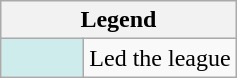<table class="wikitable">
<tr>
<th colspan="2">Legend</th>
</tr>
<tr>
<td style="background:#cfecec; width:3em;"></td>
<td>Led the league</td>
</tr>
</table>
